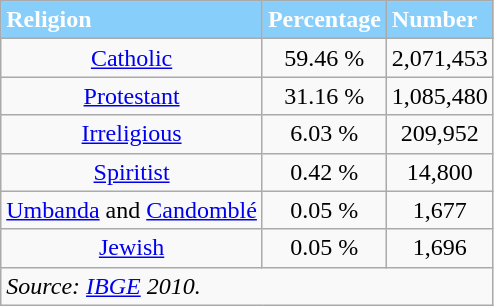<table class="wikitable">
<tr style="background:#87cefa; color:white;">
<td><strong>Religion </strong></td>
<td><strong>Percentage</strong></td>
<td><strong>Number</strong></td>
</tr>
<tr style="text-align:center;">
<td><a href='#'>Catholic</a></td>
<td>59.46 %</td>
<td>2,071,453</td>
</tr>
<tr style="text-align:center;">
<td><a href='#'>Protestant</a></td>
<td>31.16 %</td>
<td>1,085,480</td>
</tr>
<tr style="text-align:center;">
<td><a href='#'>Irreligious</a></td>
<td>6.03 %</td>
<td>209,952</td>
</tr>
<tr style="text-align:center;">
<td><a href='#'>Spiritist</a></td>
<td>0.42 %</td>
<td>14,800</td>
</tr>
<tr style="text-align:center;">
<td><a href='#'>Umbanda</a> and <a href='#'>Candomblé</a></td>
<td>0.05 %</td>
<td>1,677</td>
</tr>
<tr style="text-align:center;">
<td><a href='#'>Jewish</a></td>
<td>0.05 %</td>
<td>1,696</td>
</tr>
<tr>
<td colspan="3"><em>Source: <a href='#'>IBGE</a> 2010. </em></td>
</tr>
</table>
